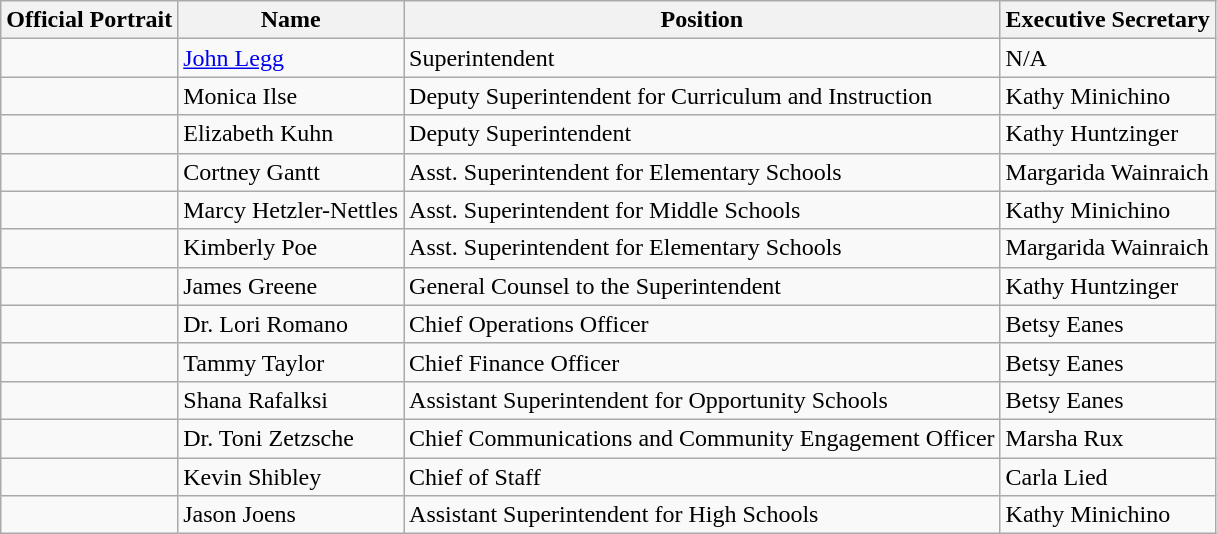<table class="wikitable">
<tr>
<th>Official Portrait</th>
<th>Name</th>
<th>Position</th>
<th>Executive Secretary</th>
</tr>
<tr>
<td></td>
<td><a href='#'>John Legg</a></td>
<td>Superintendent</td>
<td>N/A</td>
</tr>
<tr>
<td></td>
<td>Monica Ilse</td>
<td>Deputy Superintendent for Curriculum and Instruction</td>
<td>Kathy Minichino</td>
</tr>
<tr>
<td></td>
<td>Elizabeth Kuhn</td>
<td>Deputy Superintendent</td>
<td>Kathy Huntzinger</td>
</tr>
<tr>
<td></td>
<td>Cortney Gantt</td>
<td>Asst. Superintendent for Elementary Schools</td>
<td>Margarida Wainraich</td>
</tr>
<tr>
<td></td>
<td>Marcy Hetzler-Nettles</td>
<td>Asst. Superintendent for Middle Schools</td>
<td>Kathy Minichino</td>
</tr>
<tr>
<td></td>
<td>Kimberly Poe</td>
<td>Asst. Superintendent for Elementary Schools</td>
<td>Margarida Wainraich</td>
</tr>
<tr>
<td></td>
<td>James Greene</td>
<td>General Counsel to the Superintendent</td>
<td>Kathy Huntzinger</td>
</tr>
<tr>
<td></td>
<td>Dr. Lori Romano</td>
<td>Chief Operations Officer</td>
<td>Betsy Eanes</td>
</tr>
<tr>
<td></td>
<td>Tammy Taylor</td>
<td>Chief Finance Officer</td>
<td>Betsy Eanes</td>
</tr>
<tr>
<td></td>
<td>Shana Rafalksi</td>
<td>Assistant Superintendent for Opportunity Schools</td>
<td>Betsy Eanes</td>
</tr>
<tr>
<td></td>
<td>Dr. Toni Zetzsche</td>
<td>Chief Communications and Community Engagement Officer</td>
<td>Marsha Rux</td>
</tr>
<tr>
<td></td>
<td>Kevin Shibley</td>
<td>Chief of Staff</td>
<td>Carla Lied</td>
</tr>
<tr>
<td></td>
<td>Jason Joens</td>
<td>Assistant Superintendent for High Schools</td>
<td>Kathy Minichino</td>
</tr>
</table>
